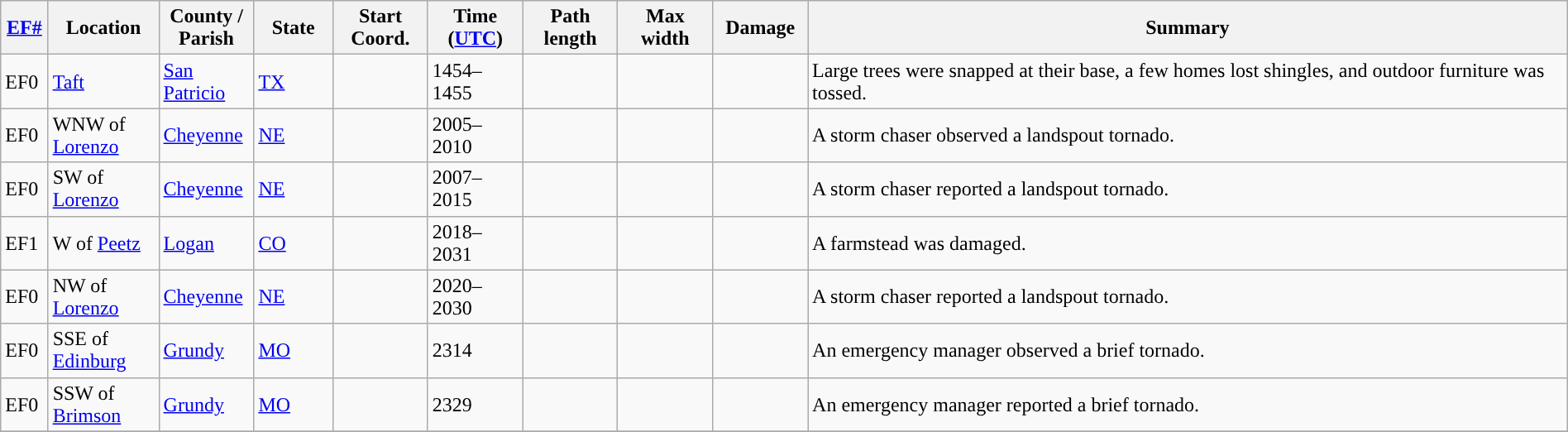<table class="wikitable sortable" style="width:100%;">
<tr>
<th scope="col" width="3%" align="center"><a href='#'>EF#</a></th>
<th scope="col" width="7%" align="center" class="unsortable">Location</th>
<th scope="col" width="6%" align="center" class="unsortable">County / Parish</th>
<th scope="col" width="5%" align="center">State</th>
<th scope="col" width="6%" align="center">Start Coord.</th>
<th scope="col" width="6%" align="center">Time (<a href='#'>UTC</a>)</th>
<th scope="col" width="6%" align="center">Path length</th>
<th scope="col" width="6%" align="center">Max width</th>
<th scope="col" width="6%" align="center">Damage</th>
<th scope="col" width="48%" class="unsortable" align="center">Summary</th>
</tr>
<tr>
<td>EF0</td>
<td><a href='#'>Taft</a></td>
<td><a href='#'>San Patricio</a></td>
<td><a href='#'>TX</a></td>
<td></td>
<td>1454–1455</td>
<td></td>
<td></td>
<td></td>
<td>Large trees were snapped at their base, a few homes lost shingles, and outdoor furniture was tossed.</td>
</tr>
<tr>
<td>EF0</td>
<td>WNW of <a href='#'>Lorenzo</a></td>
<td><a href='#'>Cheyenne</a></td>
<td><a href='#'>NE</a></td>
<td></td>
<td>2005–2010</td>
<td></td>
<td></td>
<td></td>
<td>A storm chaser observed a landspout tornado.</td>
</tr>
<tr>
<td>EF0</td>
<td>SW of <a href='#'>Lorenzo</a></td>
<td><a href='#'>Cheyenne</a></td>
<td><a href='#'>NE</a></td>
<td></td>
<td>2007–2015</td>
<td></td>
<td></td>
<td></td>
<td>A storm chaser reported a landspout tornado.</td>
</tr>
<tr>
<td>EF1</td>
<td>W of <a href='#'>Peetz</a></td>
<td><a href='#'>Logan</a></td>
<td><a href='#'>CO</a></td>
<td></td>
<td>2018–2031</td>
<td></td>
<td></td>
<td></td>
<td>A farmstead was damaged.</td>
</tr>
<tr>
<td>EF0</td>
<td>NW of <a href='#'>Lorenzo</a></td>
<td><a href='#'>Cheyenne</a></td>
<td><a href='#'>NE</a></td>
<td></td>
<td>2020–2030</td>
<td></td>
<td></td>
<td></td>
<td>A storm chaser reported a landspout tornado.</td>
</tr>
<tr>
<td>EF0</td>
<td>SSE of <a href='#'>Edinburg</a></td>
<td><a href='#'>Grundy</a></td>
<td><a href='#'>MO</a></td>
<td></td>
<td>2314</td>
<td></td>
<td></td>
<td></td>
<td>An emergency manager observed a brief tornado.</td>
</tr>
<tr>
<td>EF0</td>
<td>SSW of <a href='#'>Brimson</a></td>
<td><a href='#'>Grundy</a></td>
<td><a href='#'>MO</a></td>
<td></td>
<td>2329</td>
<td></td>
<td></td>
<td></td>
<td>An emergency manager reported a brief tornado.</td>
</tr>
<tr>
</tr>
</table>
